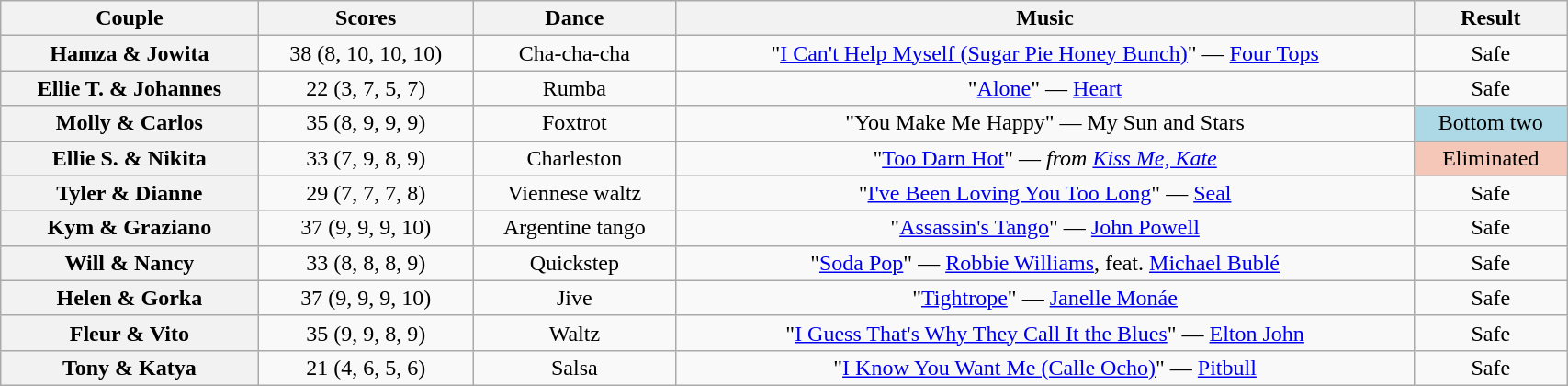<table class="wikitable sortable" style="text-align:center; width: 90%">
<tr>
<th scope="col">Couple</th>
<th scope="col">Scores</th>
<th scope="col" class="unsortable">Dance</th>
<th scope="col" class="unsortable">Music</th>
<th scope="col" class="unsortable">Result</th>
</tr>
<tr>
<th scope="row">Hamza & Jowita</th>
<td>38 (8, 10, 10, 10)</td>
<td>Cha-cha-cha</td>
<td>"<a href='#'>I Can't Help Myself (Sugar Pie Honey Bunch)</a>" — <a href='#'>Four Tops</a></td>
<td>Safe</td>
</tr>
<tr>
<th scope="row">Ellie T. & Johannes</th>
<td>22 (3, 7, 5, 7)</td>
<td>Rumba</td>
<td>"<a href='#'>Alone</a>" — <a href='#'>Heart</a></td>
<td>Safe</td>
</tr>
<tr>
<th scope="row">Molly & Carlos</th>
<td>35 (8, 9, 9, 9)</td>
<td>Foxtrot</td>
<td>"You Make Me Happy" — My Sun and Stars</td>
<td bgcolor="lightblue">Bottom two</td>
</tr>
<tr>
<th scope="row">Ellie S. & Nikita</th>
<td>33 (7, 9, 8, 9)</td>
<td>Charleston</td>
<td>"<a href='#'>Too Darn Hot</a>" — <em>from <a href='#'>Kiss Me, Kate</a></em></td>
<td bgcolor="f4c7b8">Eliminated</td>
</tr>
<tr>
<th scope="row">Tyler & Dianne</th>
<td>29 (7, 7, 7, 8)</td>
<td>Viennese waltz</td>
<td>"<a href='#'>I've Been Loving You Too Long</a>" — <a href='#'>Seal</a></td>
<td>Safe</td>
</tr>
<tr>
<th scope="row">Kym & Graziano</th>
<td>37 (9, 9, 9, 10)</td>
<td>Argentine tango</td>
<td>"<a href='#'>Assassin's Tango</a>" — <a href='#'>John Powell</a></td>
<td>Safe</td>
</tr>
<tr>
<th scope="row">Will & Nancy</th>
<td>33 (8, 8, 8, 9)</td>
<td>Quickstep</td>
<td>"<a href='#'>Soda Pop</a>" — <a href='#'>Robbie Williams</a>, feat. <a href='#'>Michael Bublé</a></td>
<td>Safe</td>
</tr>
<tr>
<th scope="row">Helen & Gorka</th>
<td>37 (9, 9, 9, 10)</td>
<td>Jive</td>
<td>"<a href='#'>Tightrope</a>" — <a href='#'>Janelle Monáe</a></td>
<td>Safe</td>
</tr>
<tr>
<th scope="row">Fleur & Vito</th>
<td>35 (9, 9, 8, 9)</td>
<td>Waltz</td>
<td>"<a href='#'>I Guess That's Why They Call It the Blues</a>" — <a href='#'>Elton John</a></td>
<td>Safe</td>
</tr>
<tr>
<th scope="row">Tony & Katya</th>
<td>21 (4, 6, 5, 6)</td>
<td>Salsa</td>
<td>"<a href='#'>I Know You Want Me (Calle Ocho)</a>" — <a href='#'>Pitbull</a></td>
<td>Safe</td>
</tr>
</table>
